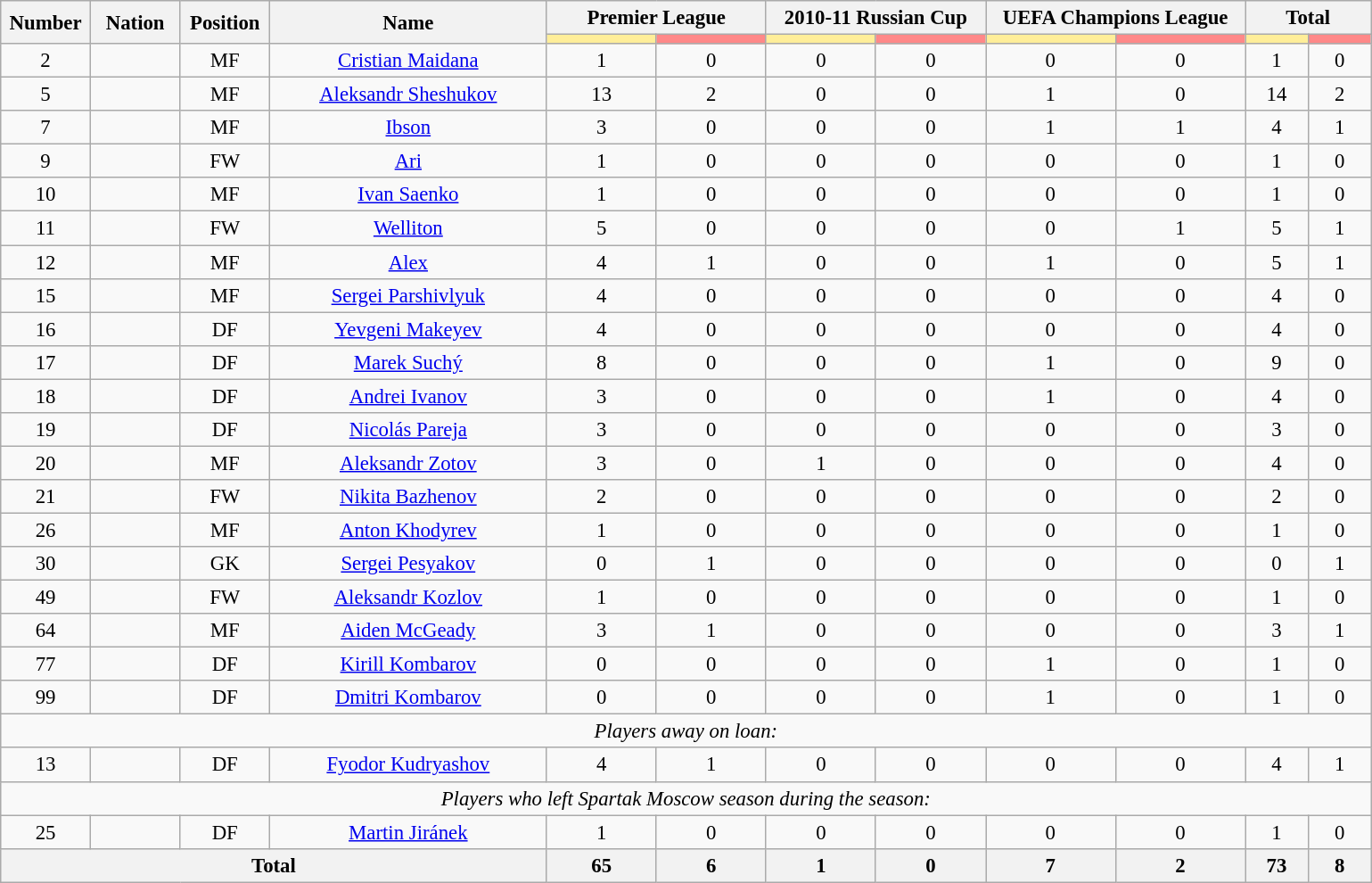<table class="wikitable" style="font-size: 95%; text-align: center;">
<tr>
<th rowspan=2 width=60>Number</th>
<th rowspan=2 width=60>Nation</th>
<th rowspan=2 width=60>Position</th>
<th rowspan=2 width=200>Name</th>
<th colspan=2>Premier League</th>
<th colspan=2>2010-11 Russian Cup</th>
<th colspan=2>UEFA Champions League</th>
<th colspan=2>Total</th>
</tr>
<tr>
<th style="width:75px; background:#fe9;"></th>
<th style="width:75px; background:#ff8888;"></th>
<th style="width:75px; background:#fe9;"></th>
<th style="width:75px; background:#ff8888;"></th>
<th style="width:90px; background:#fe9;"></th>
<th style="width:90px; background:#ff8888;"></th>
<th style="width:40px; background:#fe9;"></th>
<th style="width:40px; background:#ff8888;"></th>
</tr>
<tr>
<td>2</td>
<td></td>
<td>MF</td>
<td><a href='#'>Cristian Maidana</a></td>
<td>1</td>
<td>0</td>
<td>0</td>
<td>0</td>
<td>0</td>
<td>0</td>
<td>1</td>
<td>0</td>
</tr>
<tr>
<td>5</td>
<td></td>
<td>MF</td>
<td><a href='#'>Aleksandr Sheshukov</a></td>
<td>13</td>
<td>2</td>
<td>0</td>
<td>0</td>
<td>1</td>
<td>0</td>
<td>14</td>
<td>2</td>
</tr>
<tr>
<td>7</td>
<td></td>
<td>MF</td>
<td><a href='#'>Ibson</a></td>
<td>3</td>
<td>0</td>
<td>0</td>
<td>0</td>
<td>1</td>
<td>1</td>
<td>4</td>
<td>1</td>
</tr>
<tr>
<td>9</td>
<td></td>
<td>FW</td>
<td><a href='#'>Ari</a></td>
<td>1</td>
<td>0</td>
<td>0</td>
<td>0</td>
<td>0</td>
<td>0</td>
<td>1</td>
<td>0</td>
</tr>
<tr>
<td>10</td>
<td></td>
<td>MF</td>
<td><a href='#'>Ivan Saenko</a></td>
<td>1</td>
<td>0</td>
<td>0</td>
<td>0</td>
<td>0</td>
<td>0</td>
<td>1</td>
<td>0</td>
</tr>
<tr>
<td>11</td>
<td></td>
<td>FW</td>
<td><a href='#'>Welliton</a></td>
<td>5</td>
<td>0</td>
<td>0</td>
<td>0</td>
<td>0</td>
<td>1</td>
<td>5</td>
<td>1</td>
</tr>
<tr>
<td>12</td>
<td></td>
<td>MF</td>
<td><a href='#'>Alex</a></td>
<td>4</td>
<td>1</td>
<td>0</td>
<td>0</td>
<td>1</td>
<td>0</td>
<td>5</td>
<td>1</td>
</tr>
<tr>
<td>15</td>
<td></td>
<td>MF</td>
<td><a href='#'>Sergei Parshivlyuk</a></td>
<td>4</td>
<td>0</td>
<td>0</td>
<td>0</td>
<td>0</td>
<td>0</td>
<td>4</td>
<td>0</td>
</tr>
<tr>
<td>16</td>
<td></td>
<td>DF</td>
<td><a href='#'>Yevgeni Makeyev</a></td>
<td>4</td>
<td>0</td>
<td>0</td>
<td>0</td>
<td>0</td>
<td>0</td>
<td>4</td>
<td>0</td>
</tr>
<tr>
<td>17</td>
<td></td>
<td>DF</td>
<td><a href='#'>Marek Suchý</a></td>
<td>8</td>
<td>0</td>
<td>0</td>
<td>0</td>
<td>1</td>
<td>0</td>
<td>9</td>
<td>0</td>
</tr>
<tr>
<td>18</td>
<td></td>
<td>DF</td>
<td><a href='#'>Andrei Ivanov</a></td>
<td>3</td>
<td>0</td>
<td>0</td>
<td>0</td>
<td>1</td>
<td>0</td>
<td>4</td>
<td>0</td>
</tr>
<tr>
<td>19</td>
<td></td>
<td>DF</td>
<td><a href='#'>Nicolás Pareja</a></td>
<td>3</td>
<td>0</td>
<td>0</td>
<td>0</td>
<td>0</td>
<td>0</td>
<td>3</td>
<td>0</td>
</tr>
<tr>
<td>20</td>
<td></td>
<td>MF</td>
<td><a href='#'>Aleksandr Zotov</a></td>
<td>3</td>
<td>0</td>
<td>1</td>
<td>0</td>
<td>0</td>
<td>0</td>
<td>4</td>
<td>0</td>
</tr>
<tr>
<td>21</td>
<td></td>
<td>FW</td>
<td><a href='#'>Nikita Bazhenov</a></td>
<td>2</td>
<td>0</td>
<td>0</td>
<td>0</td>
<td>0</td>
<td>0</td>
<td>2</td>
<td>0</td>
</tr>
<tr>
<td>26</td>
<td></td>
<td>MF</td>
<td><a href='#'>Anton Khodyrev</a></td>
<td>1</td>
<td>0</td>
<td>0</td>
<td>0</td>
<td>0</td>
<td>0</td>
<td>1</td>
<td>0</td>
</tr>
<tr>
<td>30</td>
<td></td>
<td>GK</td>
<td><a href='#'>Sergei Pesyakov</a></td>
<td>0</td>
<td>1</td>
<td>0</td>
<td>0</td>
<td>0</td>
<td>0</td>
<td>0</td>
<td>1</td>
</tr>
<tr>
<td>49</td>
<td></td>
<td>FW</td>
<td><a href='#'>Aleksandr Kozlov</a></td>
<td>1</td>
<td>0</td>
<td>0</td>
<td>0</td>
<td>0</td>
<td>0</td>
<td>1</td>
<td>0</td>
</tr>
<tr>
<td>64</td>
<td></td>
<td>MF</td>
<td><a href='#'>Aiden McGeady</a></td>
<td>3</td>
<td>1</td>
<td>0</td>
<td>0</td>
<td>0</td>
<td>0</td>
<td>3</td>
<td>1</td>
</tr>
<tr>
<td>77</td>
<td></td>
<td>DF</td>
<td><a href='#'>Kirill Kombarov</a></td>
<td>0</td>
<td>0</td>
<td>0</td>
<td>0</td>
<td>1</td>
<td>0</td>
<td>1</td>
<td>0</td>
</tr>
<tr>
<td>99</td>
<td></td>
<td>DF</td>
<td><a href='#'>Dmitri Kombarov</a></td>
<td>0</td>
<td>0</td>
<td>0</td>
<td>0</td>
<td>1</td>
<td>0</td>
<td>1</td>
<td>0</td>
</tr>
<tr>
<td colspan="16"><em>Players away on loan:</em></td>
</tr>
<tr>
<td>13</td>
<td></td>
<td>DF</td>
<td><a href='#'>Fyodor Kudryashov</a></td>
<td>4</td>
<td>1</td>
<td>0</td>
<td>0</td>
<td>0</td>
<td>0</td>
<td>4</td>
<td>1</td>
</tr>
<tr>
<td colspan="16"><em>Players who left Spartak Moscow season during the season:</em></td>
</tr>
<tr>
<td>25</td>
<td></td>
<td>DF</td>
<td><a href='#'>Martin Jiránek</a></td>
<td>1</td>
<td>0</td>
<td>0</td>
<td>0</td>
<td>0</td>
<td>0</td>
<td>1</td>
<td>0</td>
</tr>
<tr>
<th colspan=4>Total</th>
<th>65</th>
<th>6</th>
<th>1</th>
<th>0</th>
<th>7</th>
<th>2</th>
<th>73</th>
<th>8</th>
</tr>
</table>
